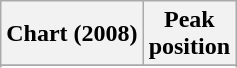<table class="wikitable sortable plainrowheaders" style="text-align:center">
<tr>
<th scope="col">Chart (2008)</th>
<th scope="col">Peak<br>position</th>
</tr>
<tr>
</tr>
<tr>
</tr>
</table>
